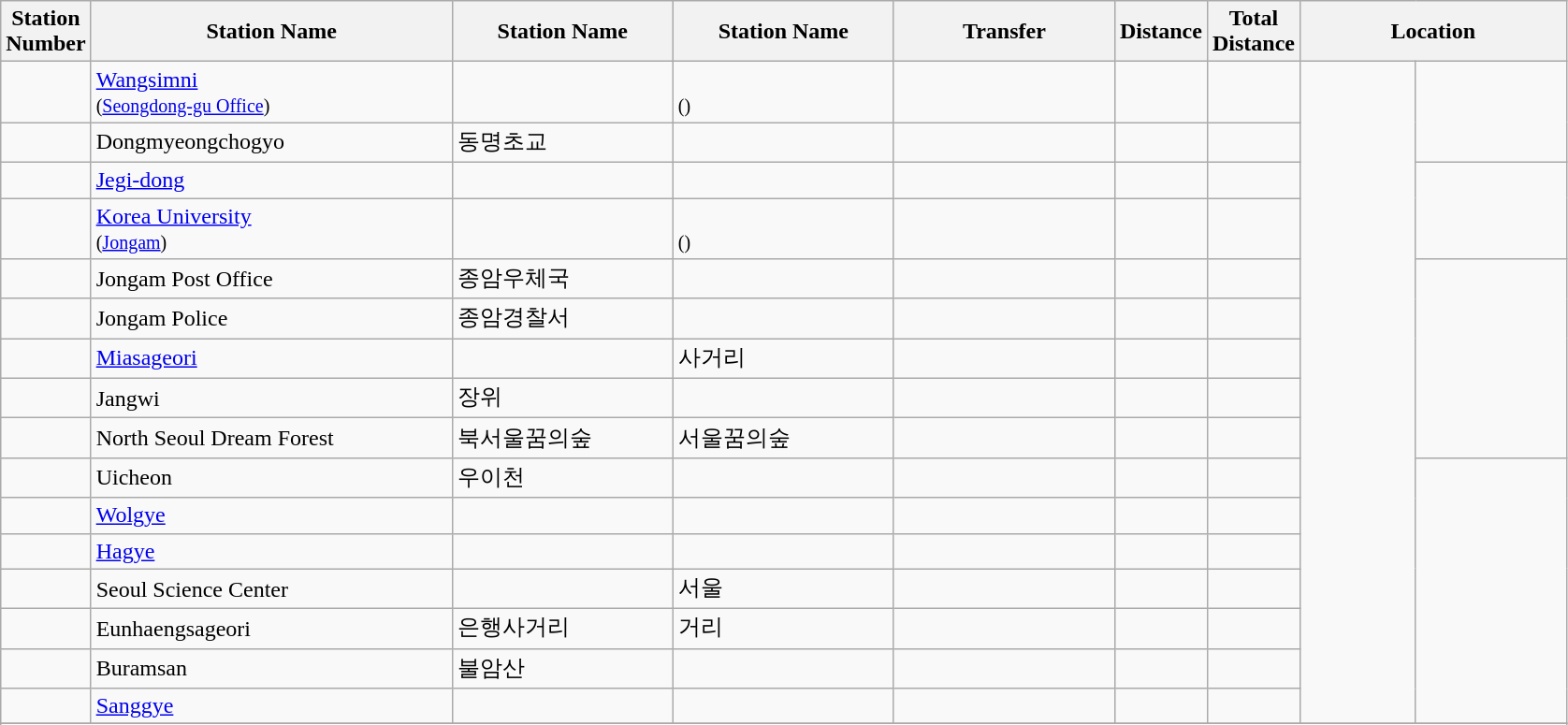<table class="wikitable">
<tr>
<th>Station<br>Number</th>
<th width = "250pt">Station Name<br></th>
<th width = "150pt">Station Name<br></th>
<th width = "150pt">Station Name<br></th>
<th width = "150pt">Transfer</th>
<th>Distance<br></th>
<th>Total<br>Distance</th>
<th colspan = "3">Location</th>
</tr>
<tr>
<td></td>
<td><a href='#'>Wangsimni</a> <br><small>(<a href='#'>Seongdong-gu Office</a>)</small></td>
<td></td>
<td> <br><small>()</small></td>
<td>   </td>
<td></td>
<td></td>
<td rowspan = "16" width = "75pt"></td>
<td rowspan = "2" width = "100pt"></td>
</tr>
<tr>
<td></td>
<td>Dongmyeongchogyo</td>
<td>동명초교</td>
<td></td>
<td></td>
<td></td>
<td></td>
</tr>
<tr>
<td></td>
<td><a href='#'>Jegi-dong</a></td>
<td></td>
<td></td>
<td></td>
<td></td>
<td></td>
<td rowspan = "2" width = "100pt"></td>
</tr>
<tr>
<td></td>
<td><a href='#'>Korea University</a> <br><small>(<a href='#'>Jongam</a>)</small></td>
<td></td>
<td> <br><small>()</small></td>
<td></td>
<td></td>
<td></td>
</tr>
<tr>
<td></td>
<td>Jongam Post Office</td>
<td>종암우체국</td>
<td></td>
<td></td>
<td></td>
<td></td>
<td rowspan = "5" width = "100pt"></td>
</tr>
<tr>
<td></td>
<td>Jongam Police</td>
<td>종암경찰서</td>
<td></td>
<td></td>
<td></td>
<td></td>
</tr>
<tr>
<td></td>
<td><a href='#'>Miasageori</a></td>
<td></td>
<td>사거리</td>
<td></td>
<td></td>
<td></td>
</tr>
<tr>
<td></td>
<td>Jangwi</td>
<td>장위</td>
<td></td>
<td></td>
<td></td>
<td></td>
</tr>
<tr>
<td></td>
<td>North Seoul Dream Forest</td>
<td>북서울꿈의숲</td>
<td>서울꿈의숲</td>
<td></td>
<td></td>
<td></td>
</tr>
<tr>
<td></td>
<td>Uicheon</td>
<td>우이천</td>
<td></td>
<td></td>
<td></td>
<td></td>
<td rowspan = "7" width = "100pt"></td>
</tr>
<tr>
<td></td>
<td><a href='#'>Wolgye</a></td>
<td></td>
<td></td>
<td></td>
<td></td>
<td></td>
</tr>
<tr>
<td></td>
<td><a href='#'>Hagye</a></td>
<td></td>
<td></td>
<td></td>
<td></td>
<td></td>
</tr>
<tr>
<td></td>
<td>Seoul Science Center</td>
<td></td>
<td>서울</td>
<td></td>
<td></td>
<td></td>
</tr>
<tr>
<td></td>
<td>Eunhaengsageori</td>
<td>은행사거리</td>
<td>거리</td>
<td></td>
<td></td>
<td></td>
</tr>
<tr>
<td></td>
<td>Buramsan</td>
<td>불암산</td>
<td></td>
<td></td>
<td></td>
<td></td>
</tr>
<tr>
<td></td>
<td><a href='#'>Sanggye</a></td>
<td></td>
<td></td>
<td></td>
<td></td>
<td></td>
</tr>
<tr>
</tr>
<tr>
</tr>
</table>
